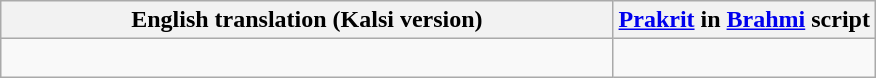<table class = "wikitable center">
<tr>
<th scope = "col" align=center>English translation (Kalsi version)</th>
<th><a href='#'>Prakrit</a> in <a href='#'>Brahmi</a> script</th>
</tr>
<tr>
<td align = left><br></td>
<td align = center width = "30%"></td>
</tr>
</table>
